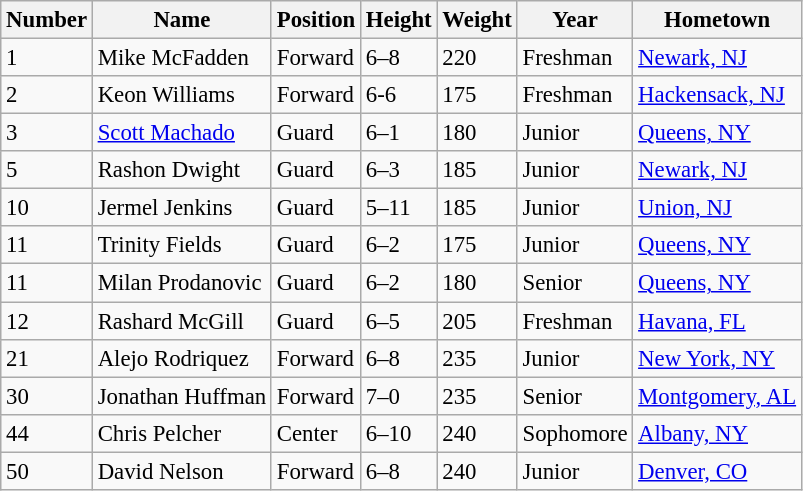<table class="wikitable" style="font-size: 95%;">
<tr>
<th>Number</th>
<th>Name</th>
<th>Position</th>
<th>Height</th>
<th>Weight</th>
<th>Year</th>
<th>Hometown</th>
</tr>
<tr>
<td>1</td>
<td>Mike McFadden</td>
<td>Forward</td>
<td>6–8</td>
<td>220</td>
<td>Freshman</td>
<td><a href='#'>Newark, NJ</a></td>
</tr>
<tr>
<td>2</td>
<td>Keon Williams</td>
<td>Forward</td>
<td>6-6</td>
<td>175</td>
<td>Freshman</td>
<td><a href='#'>Hackensack, NJ</a></td>
</tr>
<tr>
<td>3</td>
<td><a href='#'>Scott Machado</a></td>
<td>Guard</td>
<td>6–1</td>
<td>180</td>
<td>Junior</td>
<td><a href='#'>Queens, NY</a></td>
</tr>
<tr>
<td>5</td>
<td>Rashon Dwight</td>
<td>Guard</td>
<td>6–3</td>
<td>185</td>
<td>Junior</td>
<td><a href='#'>Newark, NJ</a></td>
</tr>
<tr>
<td>10</td>
<td>Jermel Jenkins</td>
<td>Guard</td>
<td>5–11</td>
<td>185</td>
<td>Junior</td>
<td><a href='#'>Union, NJ</a></td>
</tr>
<tr>
<td>11</td>
<td>Trinity Fields</td>
<td>Guard</td>
<td>6–2</td>
<td>175</td>
<td>Junior</td>
<td><a href='#'>Queens, NY</a></td>
</tr>
<tr>
<td>11</td>
<td>Milan Prodanovic</td>
<td>Guard</td>
<td>6–2</td>
<td>180</td>
<td>Senior</td>
<td><a href='#'>Queens, NY</a></td>
</tr>
<tr>
<td>12</td>
<td>Rashard McGill</td>
<td>Guard</td>
<td>6–5</td>
<td>205</td>
<td>Freshman</td>
<td><a href='#'>Havana, FL</a></td>
</tr>
<tr>
<td>21</td>
<td>Alejo Rodriquez</td>
<td>Forward</td>
<td>6–8</td>
<td>235</td>
<td>Junior</td>
<td><a href='#'>New York, NY</a></td>
</tr>
<tr>
<td>30</td>
<td>Jonathan Huffman</td>
<td>Forward</td>
<td>7–0</td>
<td>235</td>
<td>Senior</td>
<td><a href='#'>Montgomery, AL</a></td>
</tr>
<tr>
<td>44</td>
<td>Chris Pelcher</td>
<td>Center</td>
<td>6–10</td>
<td>240</td>
<td>Sophomore</td>
<td><a href='#'>Albany, NY</a></td>
</tr>
<tr>
<td>50</td>
<td>David Nelson</td>
<td>Forward</td>
<td>6–8</td>
<td>240</td>
<td>Junior</td>
<td><a href='#'>Denver, CO</a></td>
</tr>
</table>
